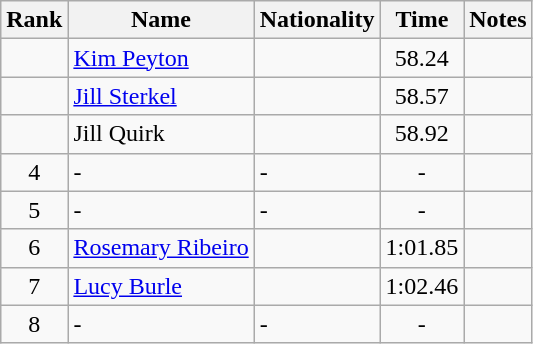<table class="wikitable sortable" style="text-align:center">
<tr>
<th>Rank</th>
<th>Name</th>
<th>Nationality</th>
<th>Time</th>
<th>Notes</th>
</tr>
<tr>
<td></td>
<td align=left><a href='#'>Kim Peyton</a></td>
<td align=left></td>
<td>58.24</td>
<td></td>
</tr>
<tr>
<td></td>
<td align=left><a href='#'>Jill Sterkel</a></td>
<td align=left></td>
<td>58.57</td>
<td></td>
</tr>
<tr>
<td></td>
<td align=left>Jill Quirk</td>
<td align=left></td>
<td>58.92</td>
<td></td>
</tr>
<tr>
<td>4</td>
<td align=left>-</td>
<td align=left>-</td>
<td>-</td>
<td></td>
</tr>
<tr>
<td>5</td>
<td align=left>-</td>
<td align=left>-</td>
<td>-</td>
<td></td>
</tr>
<tr>
<td>6</td>
<td align=left><a href='#'>Rosemary Ribeiro</a></td>
<td align=left></td>
<td>1:01.85</td>
<td></td>
</tr>
<tr>
<td>7</td>
<td align=left><a href='#'>Lucy Burle</a></td>
<td align=left></td>
<td>1:02.46</td>
<td></td>
</tr>
<tr>
<td>8</td>
<td align=left>-</td>
<td align=left>-</td>
<td>-</td>
<td></td>
</tr>
</table>
